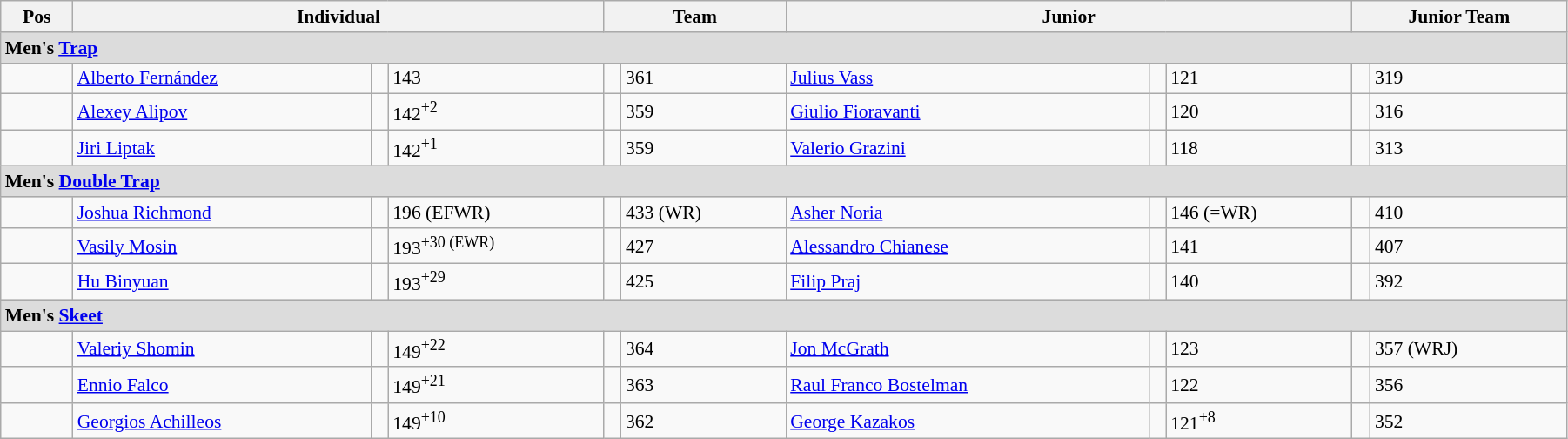<table class=wikitable style="width:95%; font-size: 90%;">
<tr>
<th>Pos</th>
<th colspan=3>Individual</th>
<th colspan=2>Team</th>
<th colspan=3>Junior</th>
<th colspan=3>Junior Team</th>
</tr>
<tr>
<td colspan=11 style="background:#dcdcdc"><strong>Men's <a href='#'>Trap</a></strong></td>
</tr>
<tr>
<td></td>
<td><a href='#'>Alberto Fernández</a></td>
<td></td>
<td>143</td>
<td></td>
<td>361</td>
<td><a href='#'>Julius Vass</a></td>
<td></td>
<td>121</td>
<td></td>
<td>319</td>
</tr>
<tr>
<td></td>
<td><a href='#'>Alexey Alipov</a></td>
<td></td>
<td>142<sup>+2</sup></td>
<td></td>
<td>359</td>
<td><a href='#'>Giulio Fioravanti</a></td>
<td></td>
<td>120</td>
<td></td>
<td>316</td>
</tr>
<tr>
<td></td>
<td><a href='#'>Jiri Liptak</a></td>
<td></td>
<td>142<sup>+1</sup></td>
<td></td>
<td>359</td>
<td><a href='#'>Valerio Grazini</a></td>
<td></td>
<td>118</td>
<td></td>
<td>313</td>
</tr>
<tr>
<td colspan=11 style="background:#dcdcdc"><strong>Men's <a href='#'>Double Trap</a></strong></td>
</tr>
<tr>
<td></td>
<td><a href='#'>Joshua Richmond</a></td>
<td></td>
<td>196 (EFWR)</td>
<td></td>
<td>433 (WR)</td>
<td><a href='#'>Asher Noria</a></td>
<td></td>
<td>146 (=WR)</td>
<td></td>
<td>410</td>
</tr>
<tr>
<td></td>
<td><a href='#'>Vasily Mosin</a></td>
<td></td>
<td>193<sup>+30 (EWR)</sup></td>
<td></td>
<td>427</td>
<td><a href='#'>Alessandro Chianese</a></td>
<td></td>
<td>141</td>
<td></td>
<td>407</td>
</tr>
<tr>
<td></td>
<td><a href='#'>Hu Binyuan</a></td>
<td></td>
<td>193<sup>+29</sup></td>
<td></td>
<td>425</td>
<td><a href='#'>Filip Praj</a></td>
<td></td>
<td>140</td>
<td></td>
<td>392</td>
</tr>
<tr>
<td colspan=11 style="background:#dcdcdc"><strong>Men's <a href='#'>Skeet</a></strong></td>
</tr>
<tr>
<td></td>
<td><a href='#'>Valeriy Shomin</a></td>
<td></td>
<td>149<sup>+22</sup></td>
<td></td>
<td>364</td>
<td><a href='#'>Jon McGrath</a></td>
<td></td>
<td>123</td>
<td></td>
<td>357 (WRJ)</td>
</tr>
<tr>
<td></td>
<td><a href='#'>Ennio Falco</a></td>
<td></td>
<td>149<sup>+21</sup></td>
<td></td>
<td>363</td>
<td><a href='#'>Raul Franco Bostelman</a></td>
<td></td>
<td>122</td>
<td></td>
<td>356</td>
</tr>
<tr>
<td></td>
<td><a href='#'>Georgios Achilleos</a></td>
<td></td>
<td>149<sup>+10</sup></td>
<td></td>
<td>362</td>
<td><a href='#'>George Kazakos</a></td>
<td></td>
<td>121<sup>+8</sup></td>
<td></td>
<td>352</td>
</tr>
</table>
